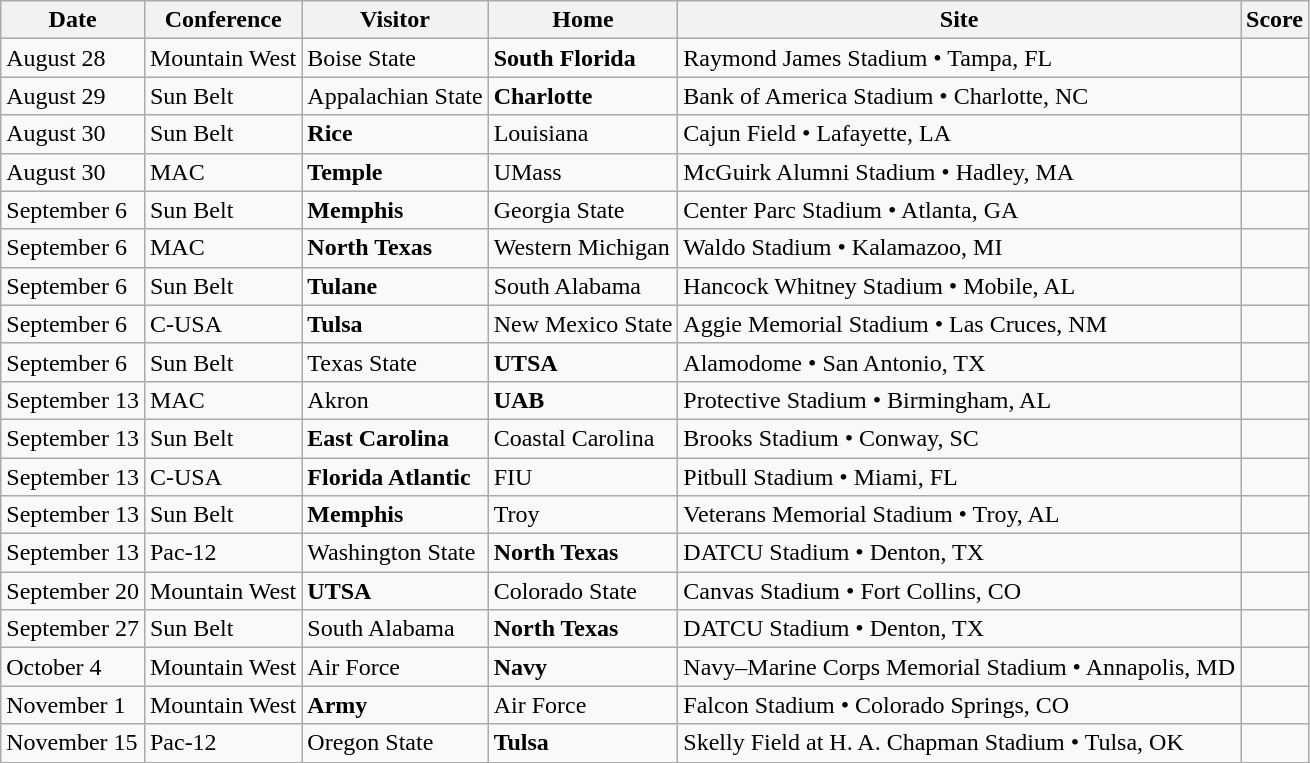<table class="wikitable">
<tr>
<th>Date</th>
<th>Conference</th>
<th>Visitor</th>
<th>Home</th>
<th>Site</th>
<th>Score</th>
</tr>
<tr>
<td>August 28</td>
<td>Mountain West</td>
<td>Boise State</td>
<td><strong>South Florida</strong></td>
<td>Raymond James Stadium • Tampa, FL</td>
<td> </td>
</tr>
<tr>
<td>August 29</td>
<td>Sun Belt</td>
<td>Appalachian State</td>
<td><strong>Charlotte</strong></td>
<td>Bank of America Stadium • Charlotte, NC</td>
<td> </td>
</tr>
<tr>
<td>August 30</td>
<td>Sun Belt</td>
<td><strong>Rice</strong></td>
<td>Louisiana</td>
<td>Cajun Field • Lafayette, LA</td>
<td> </td>
</tr>
<tr>
<td>August 30</td>
<td>MAC</td>
<td><strong>Temple</strong></td>
<td>UMass</td>
<td>McGuirk Alumni Stadium • Hadley, MA</td>
<td> </td>
</tr>
<tr>
<td>September 6</td>
<td>Sun Belt</td>
<td><strong>Memphis</strong></td>
<td>Georgia State</td>
<td>Center Parc Stadium • Atlanta, GA</td>
<td> </td>
</tr>
<tr>
<td>September 6</td>
<td>MAC</td>
<td><strong>North Texas</strong></td>
<td>Western Michigan</td>
<td>Waldo Stadium • Kalamazoo, MI</td>
<td> </td>
</tr>
<tr>
<td>September 6</td>
<td>Sun Belt</td>
<td><strong>Tulane</strong></td>
<td>South Alabama</td>
<td>Hancock Whitney Stadium • Mobile, AL</td>
<td> </td>
</tr>
<tr>
<td>September 6</td>
<td>C-USA</td>
<td><strong>Tulsa</strong></td>
<td>New Mexico State</td>
<td>Aggie Memorial Stadium • Las Cruces, NM</td>
<td> </td>
</tr>
<tr>
<td>September 6</td>
<td>Sun Belt</td>
<td>Texas State</td>
<td><strong>UTSA</strong></td>
<td>Alamodome • San Antonio, TX</td>
<td> </td>
</tr>
<tr>
<td>September 13</td>
<td>MAC</td>
<td>Akron</td>
<td><strong>UAB</strong></td>
<td>Protective Stadium • Birmingham, AL</td>
<td> </td>
</tr>
<tr>
<td>September 13</td>
<td>Sun Belt</td>
<td><strong>East Carolina</strong></td>
<td>Coastal Carolina</td>
<td>Brooks Stadium • Conway, SC</td>
<td> </td>
</tr>
<tr>
<td>September 13</td>
<td>C-USA</td>
<td><strong>Florida Atlantic</strong></td>
<td>FIU</td>
<td>Pitbull Stadium • Miami, FL</td>
<td> </td>
</tr>
<tr>
<td>September 13</td>
<td>Sun Belt</td>
<td><strong>Memphis</strong></td>
<td>Troy</td>
<td>Veterans Memorial Stadium • Troy, AL</td>
<td> </td>
</tr>
<tr>
<td>September 13</td>
<td>Pac-12</td>
<td>Washington State</td>
<td><strong>North Texas</strong></td>
<td>DATCU Stadium • Denton, TX</td>
<td> </td>
</tr>
<tr>
<td>September 20</td>
<td>Mountain West</td>
<td><strong>UTSA</strong></td>
<td>Colorado State</td>
<td>Canvas Stadium • Fort Collins, CO</td>
<td> </td>
</tr>
<tr>
<td>September 27</td>
<td>Sun Belt</td>
<td>South Alabama</td>
<td><strong>North Texas</strong></td>
<td>DATCU Stadium • Denton, TX</td>
<td> </td>
</tr>
<tr>
<td>October 4</td>
<td>Mountain West</td>
<td>Air Force</td>
<td><strong>Navy</strong></td>
<td>Navy–Marine Corps Memorial Stadium • Annapolis, MD</td>
<td> </td>
</tr>
<tr>
<td>November 1</td>
<td>Mountain West</td>
<td><strong>Army</strong></td>
<td>Air Force</td>
<td>Falcon Stadium • Colorado Springs, CO</td>
<td> </td>
</tr>
<tr>
<td>November 15</td>
<td>Pac-12</td>
<td>Oregon State</td>
<td><strong>Tulsa</strong></td>
<td>Skelly Field at H. A. Chapman Stadium • Tulsa, OK</td>
<td> </td>
</tr>
<tr>
</tr>
</table>
